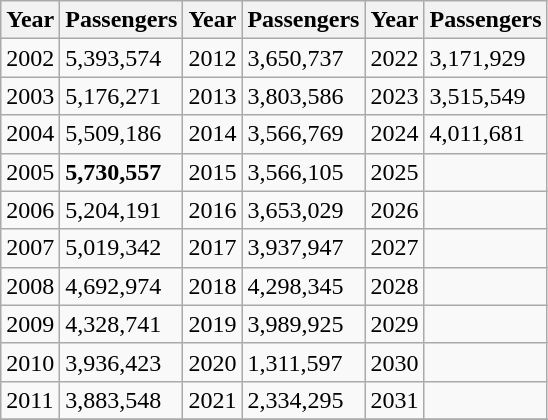<table class="wikitable">
<tr>
<th>Year</th>
<th>Passengers</th>
<th>Year</th>
<th>Passengers</th>
<th>Year</th>
<th>Passengers</th>
</tr>
<tr>
<td>2002</td>
<td>5,393,574</td>
<td>2012</td>
<td>3,650,737</td>
<td>2022</td>
<td>3,171,929</td>
</tr>
<tr>
<td>2003</td>
<td>5,176,271</td>
<td>2013</td>
<td>3,803,586</td>
<td>2023</td>
<td>3,515,549</td>
</tr>
<tr>
<td>2004</td>
<td>5,509,186</td>
<td>2014</td>
<td>3,566,769</td>
<td>2024</td>
<td>4,011,681</td>
</tr>
<tr>
<td>2005</td>
<td><strong>5,730,557</strong></td>
<td>2015</td>
<td>3,566,105</td>
<td>2025</td>
<td></td>
</tr>
<tr>
<td>2006</td>
<td>5,204,191</td>
<td>2016</td>
<td>3,653,029</td>
<td>2026</td>
<td></td>
</tr>
<tr>
<td>2007</td>
<td>5,019,342</td>
<td>2017</td>
<td>3,937,947</td>
<td>2027</td>
<td></td>
</tr>
<tr>
<td>2008</td>
<td>4,692,974</td>
<td>2018</td>
<td>4,298,345</td>
<td>2028</td>
<td></td>
</tr>
<tr>
<td>2009</td>
<td>4,328,741</td>
<td>2019</td>
<td>3,989,925</td>
<td>2029</td>
<td></td>
</tr>
<tr>
<td>2010</td>
<td>3,936,423</td>
<td>2020</td>
<td>1,311,597</td>
<td>2030</td>
<td></td>
</tr>
<tr>
<td>2011</td>
<td>3,883,548</td>
<td>2021</td>
<td>2,334,295</td>
<td>2031</td>
<td></td>
</tr>
<tr>
</tr>
</table>
